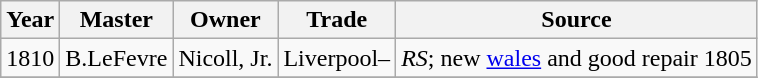<table class=" wikitable">
<tr>
<th>Year</th>
<th>Master</th>
<th>Owner</th>
<th>Trade</th>
<th>Source</th>
</tr>
<tr>
<td>1810</td>
<td>B.LeFevre</td>
<td>Nicoll, Jr.</td>
<td>Liverpool–</td>
<td><em>RS</em>; new <a href='#'>wales</a> and good repair 1805</td>
</tr>
<tr>
</tr>
</table>
